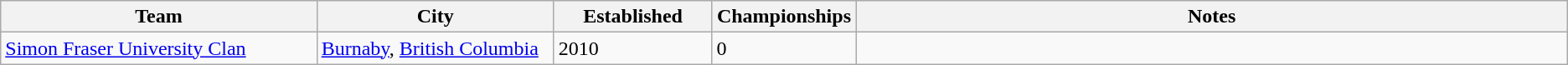<table class="wikitable">
<tr>
<th bgcolor="#DDDDFF" width="20%">Team</th>
<th bgcolor="#DDDDFF" width="15%">City</th>
<th bgcolor="#DDDDFF" width="10%">Established</th>
<th bgcolor="#DDDDFF" width="5%">Championships</th>
<th bgcolor="#DDDDFF" width="45%">Notes</th>
</tr>
<tr>
<td><a href='#'>Simon Fraser University Clan</a></td>
<td><a href='#'>Burnaby</a>, <a href='#'>British Columbia</a></td>
<td>2010</td>
<td>0</td>
<td></td>
</tr>
</table>
